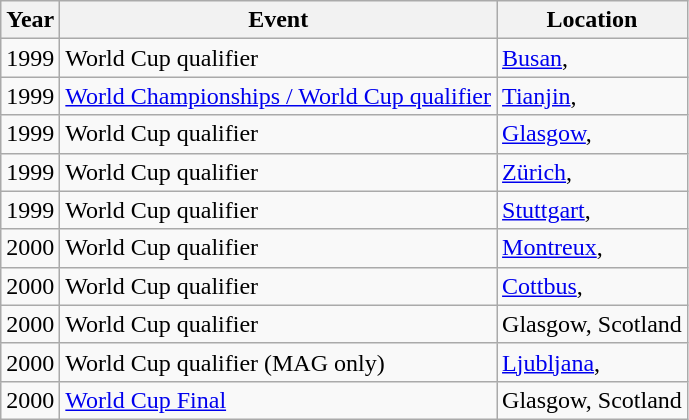<table class="wikitable sortable">
<tr>
<th>Year</th>
<th>Event</th>
<th>Location</th>
</tr>
<tr>
<td>1999</td>
<td>World Cup qualifier</td>
<td><a href='#'>Busan</a>, </td>
</tr>
<tr>
<td>1999</td>
<td><a href='#'>World Championships / World Cup qualifier</a></td>
<td><a href='#'>Tianjin</a>, </td>
</tr>
<tr>
<td>1999</td>
<td>World Cup qualifier</td>
<td><a href='#'>Glasgow</a>, </td>
</tr>
<tr>
<td>1999</td>
<td>World Cup qualifier</td>
<td><a href='#'>Zürich</a>, </td>
</tr>
<tr>
<td>1999</td>
<td>World Cup qualifier</td>
<td><a href='#'>Stuttgart</a>, </td>
</tr>
<tr>
<td>2000</td>
<td>World Cup qualifier</td>
<td><a href='#'>Montreux</a>, </td>
</tr>
<tr>
<td>2000</td>
<td>World Cup qualifier</td>
<td><a href='#'>Cottbus</a>, </td>
</tr>
<tr>
<td>2000</td>
<td>World Cup qualifier</td>
<td>Glasgow,  Scotland</td>
</tr>
<tr>
<td>2000</td>
<td>World Cup qualifier (MAG only)</td>
<td><a href='#'>Ljubljana</a>, </td>
</tr>
<tr>
<td>2000</td>
<td><a href='#'>World Cup Final</a></td>
<td>Glasgow,  Scotland</td>
</tr>
</table>
